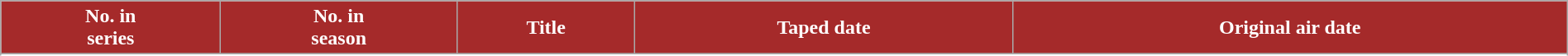<table class="wikitable plainrowheaders" style="width: 100%; margin-right: 0;">
<tr>
<th style="background: #A52A2A; color: #ffffff;">No. in<br>series</th>
<th style="background: #A52A2A; color: #ffffff;">No. in<br>season</th>
<th style="background: #A52A2A; color: #ffffff;">Title</th>
<th style="background: #A52A2A; color: #ffffff;">Taped date</th>
<th style="background: #A52A2A; color: #ffffff;">Original air date</th>
</tr>
<tr>
</tr>
<tr>
</tr>
<tr>
</tr>
<tr>
</tr>
<tr>
</tr>
<tr>
</tr>
<tr>
</tr>
<tr>
</tr>
<tr>
</tr>
<tr>
</tr>
<tr>
</tr>
<tr>
</tr>
<tr>
</tr>
<tr>
</tr>
<tr>
</tr>
<tr>
</tr>
<tr>
</tr>
<tr>
</tr>
<tr>
</tr>
<tr>
</tr>
<tr>
</tr>
<tr>
</tr>
<tr>
</tr>
<tr>
</tr>
<tr>
</tr>
<tr>
</tr>
<tr>
</tr>
<tr>
</tr>
<tr>
</tr>
<tr>
</tr>
<tr>
</tr>
<tr>
</tr>
<tr>
</tr>
<tr>
</tr>
<tr>
</tr>
<tr>
</tr>
<tr>
</tr>
<tr>
</tr>
<tr>
</tr>
</table>
